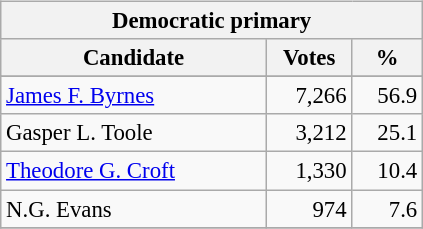<table class="wikitable" align="left" style="margin: 1em 1em 1em 0; font-size: 95%;">
<tr>
<th colspan="3">Democratic primary</th>
</tr>
<tr>
<th colspan="1" style="width: 170px">Candidate</th>
<th style="width: 50px">Votes</th>
<th style="width: 40px">%</th>
</tr>
<tr>
</tr>
<tr>
<td><a href='#'>James F. Byrnes</a></td>
<td align="right">7,266</td>
<td align="right">56.9</td>
</tr>
<tr>
<td>Gasper L. Toole</td>
<td align="right">3,212</td>
<td align="right">25.1</td>
</tr>
<tr>
<td><a href='#'>Theodore G. Croft</a></td>
<td align="right">1,330</td>
<td align="right">10.4</td>
</tr>
<tr>
<td>N.G. Evans</td>
<td align="right">974</td>
<td align="right">7.6</td>
</tr>
<tr>
</tr>
</table>
